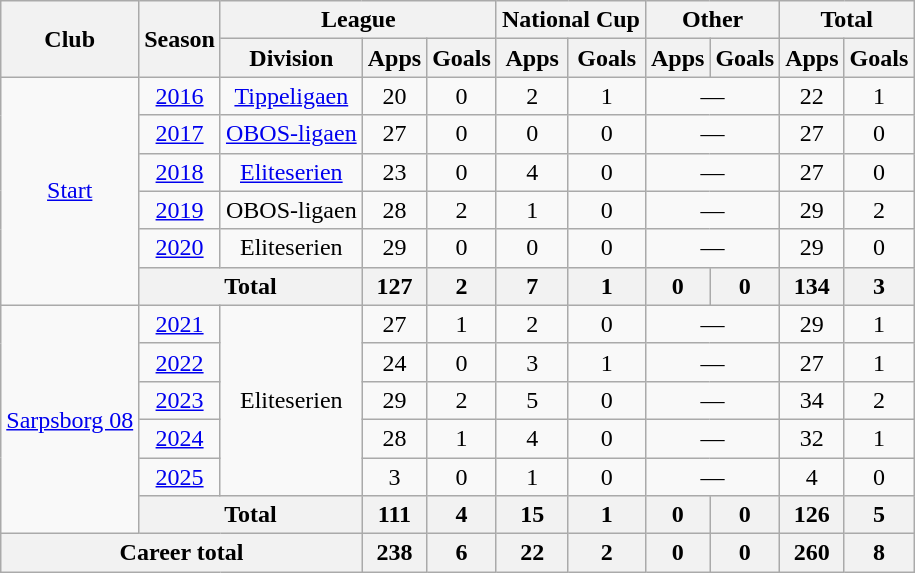<table class="wikitable" style="text-align: center;">
<tr>
<th rowspan="2">Club</th>
<th rowspan="2">Season</th>
<th colspan="3">League</th>
<th colspan="2">National Cup</th>
<th colspan="2">Other</th>
<th colspan="2">Total</th>
</tr>
<tr>
<th>Division</th>
<th>Apps</th>
<th>Goals</th>
<th>Apps</th>
<th>Goals</th>
<th>Apps</th>
<th>Goals</th>
<th>Apps</th>
<th>Goals</th>
</tr>
<tr>
<td rowspan="6" valign="center"><a href='#'>Start</a></td>
<td><a href='#'>2016</a></td>
<td><a href='#'>Tippeligaen</a></td>
<td>20</td>
<td>0</td>
<td>2</td>
<td>1</td>
<td colspan="2">—</td>
<td>22</td>
<td>1</td>
</tr>
<tr>
<td><a href='#'>2017</a></td>
<td><a href='#'>OBOS-ligaen</a></td>
<td>27</td>
<td>0</td>
<td>0</td>
<td>0</td>
<td colspan="2">—</td>
<td>27</td>
<td>0</td>
</tr>
<tr>
<td><a href='#'>2018</a></td>
<td><a href='#'>Eliteserien</a></td>
<td>23</td>
<td>0</td>
<td>4</td>
<td>0</td>
<td colspan="2">—</td>
<td>27</td>
<td>0</td>
</tr>
<tr>
<td><a href='#'>2019</a></td>
<td>OBOS-ligaen</td>
<td>28</td>
<td>2</td>
<td>1</td>
<td>0</td>
<td colspan="2">—</td>
<td>29</td>
<td>2</td>
</tr>
<tr>
<td><a href='#'>2020</a></td>
<td>Eliteserien</td>
<td>29</td>
<td>0</td>
<td>0</td>
<td>0</td>
<td colspan="2">—</td>
<td>29</td>
<td>0</td>
</tr>
<tr>
<th colspan="2">Total</th>
<th>127</th>
<th>2</th>
<th>7</th>
<th>1</th>
<th>0</th>
<th>0</th>
<th>134</th>
<th>3</th>
</tr>
<tr>
<td rowspan="6" valign="center"><a href='#'>Sarpsborg 08</a></td>
<td><a href='#'>2021</a></td>
<td rowspan="5" valign="center">Eliteserien</td>
<td>27</td>
<td>1</td>
<td>2</td>
<td>0</td>
<td colspan="2">—</td>
<td>29</td>
<td>1</td>
</tr>
<tr>
<td><a href='#'>2022</a></td>
<td>24</td>
<td>0</td>
<td>3</td>
<td>1</td>
<td colspan="2">—</td>
<td>27</td>
<td>1</td>
</tr>
<tr>
<td><a href='#'>2023</a></td>
<td>29</td>
<td>2</td>
<td>5</td>
<td>0</td>
<td colspan="2">—</td>
<td>34</td>
<td>2</td>
</tr>
<tr>
<td><a href='#'>2024</a></td>
<td>28</td>
<td>1</td>
<td>4</td>
<td>0</td>
<td colspan="2">—</td>
<td>32</td>
<td>1</td>
</tr>
<tr>
<td><a href='#'>2025</a></td>
<td>3</td>
<td>0</td>
<td>1</td>
<td>0</td>
<td colspan="2">—</td>
<td>4</td>
<td>0</td>
</tr>
<tr>
<th colspan="2">Total</th>
<th>111</th>
<th>4</th>
<th>15</th>
<th>1</th>
<th>0</th>
<th>0</th>
<th>126</th>
<th>5</th>
</tr>
<tr>
<th colspan="3">Career total</th>
<th>238</th>
<th>6</th>
<th>22</th>
<th>2</th>
<th>0</th>
<th>0</th>
<th>260</th>
<th>8</th>
</tr>
</table>
